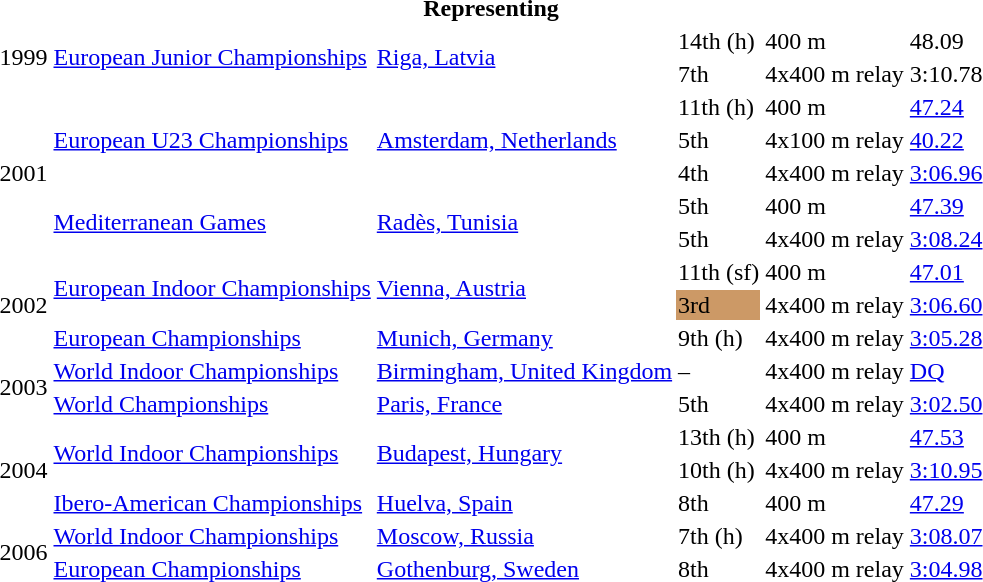<table>
<tr>
<th colspan="6">Representing </th>
</tr>
<tr>
<td rowspan=2>1999</td>
<td rowspan=2><a href='#'>European Junior Championships</a></td>
<td rowspan=2><a href='#'>Riga, Latvia</a></td>
<td>14th (h)</td>
<td>400 m</td>
<td>48.09</td>
</tr>
<tr>
<td>7th</td>
<td>4x400 m relay</td>
<td>3:10.78</td>
</tr>
<tr>
<td rowspan=5>2001</td>
<td rowspan=3><a href='#'>European U23 Championships</a></td>
<td rowspan=3><a href='#'>Amsterdam, Netherlands</a></td>
<td>11th (h)</td>
<td>400 m</td>
<td><a href='#'>47.24</a></td>
</tr>
<tr>
<td>5th</td>
<td>4x100 m relay</td>
<td><a href='#'>40.22</a></td>
</tr>
<tr>
<td>4th</td>
<td>4x400 m relay</td>
<td><a href='#'>3:06.96</a></td>
</tr>
<tr>
<td rowspan=2><a href='#'>Mediterranean Games</a></td>
<td rowspan=2><a href='#'>Radès, Tunisia</a></td>
<td>5th</td>
<td>400 m</td>
<td><a href='#'>47.39</a></td>
</tr>
<tr>
<td>5th</td>
<td>4x400 m relay</td>
<td><a href='#'>3:08.24</a></td>
</tr>
<tr>
<td rowspan=3>2002</td>
<td rowspan=2><a href='#'>European Indoor Championships</a></td>
<td rowspan=2><a href='#'>Vienna, Austria</a></td>
<td>11th (sf)</td>
<td>400 m</td>
<td><a href='#'>47.01</a></td>
</tr>
<tr>
<td bgcolor=cc9966>3rd</td>
<td>4x400 m relay</td>
<td><a href='#'>3:06.60</a></td>
</tr>
<tr>
<td><a href='#'>European Championships</a></td>
<td><a href='#'>Munich, Germany</a></td>
<td>9th (h)</td>
<td>4x400 m relay</td>
<td><a href='#'>3:05.28</a></td>
</tr>
<tr>
<td rowspan=2>2003</td>
<td><a href='#'>World Indoor Championships</a></td>
<td><a href='#'>Birmingham, United Kingdom</a></td>
<td>–</td>
<td>4x400 m relay</td>
<td><a href='#'>DQ</a></td>
</tr>
<tr>
<td><a href='#'>World Championships</a></td>
<td><a href='#'>Paris, France</a></td>
<td>5th</td>
<td>4x400 m relay</td>
<td><a href='#'>3:02.50</a></td>
</tr>
<tr>
<td rowspan=3>2004</td>
<td rowspan=2><a href='#'>World Indoor Championships</a></td>
<td rowspan=2><a href='#'>Budapest, Hungary</a></td>
<td>13th (h)</td>
<td>400 m</td>
<td><a href='#'>47.53</a></td>
</tr>
<tr>
<td>10th (h)</td>
<td>4x400 m relay</td>
<td><a href='#'>3:10.95</a></td>
</tr>
<tr>
<td><a href='#'>Ibero-American Championships</a></td>
<td><a href='#'>Huelva, Spain</a></td>
<td>8th</td>
<td>400 m</td>
<td><a href='#'>47.29</a></td>
</tr>
<tr>
<td rowspan=2>2006</td>
<td><a href='#'>World Indoor Championships</a></td>
<td><a href='#'>Moscow, Russia</a></td>
<td>7th (h)</td>
<td>4x400 m relay</td>
<td><a href='#'>3:08.07</a></td>
</tr>
<tr>
<td><a href='#'>European Championships</a></td>
<td><a href='#'>Gothenburg, Sweden</a></td>
<td>8th</td>
<td>4x400 m relay</td>
<td><a href='#'>3:04.98</a></td>
</tr>
</table>
